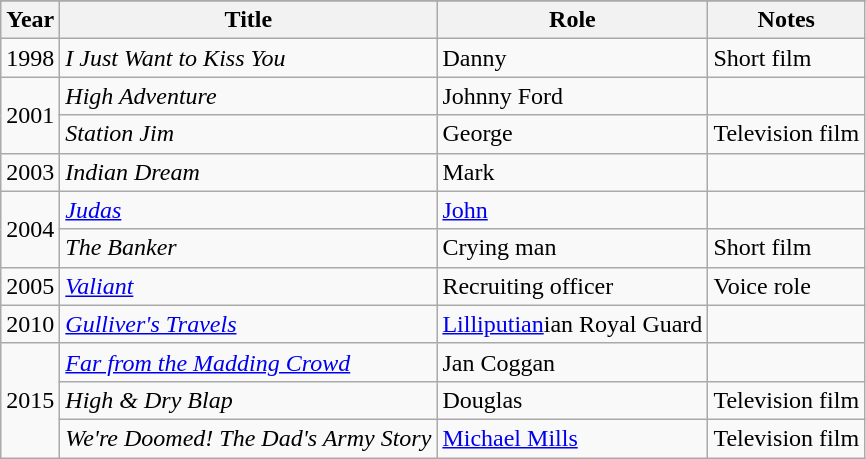<table class="wikitable sortable">
<tr>
</tr>
<tr>
<th>Year</th>
<th>Title</th>
<th>Role</th>
<th>Notes</th>
</tr>
<tr>
<td>1998</td>
<td><em>I Just Want to Kiss You</em></td>
<td>Danny</td>
<td>Short film</td>
</tr>
<tr>
<td rowspan="2">2001</td>
<td><em>High Adventure</em></td>
<td>Johnny Ford</td>
<td></td>
</tr>
<tr>
<td><em>Station Jim</em></td>
<td>George</td>
<td>Television film</td>
</tr>
<tr>
<td>2003</td>
<td><em>Indian Dream</em></td>
<td>Mark</td>
<td></td>
</tr>
<tr>
<td rowspan="2">2004</td>
<td><em><a href='#'>Judas</a></em></td>
<td><a href='#'>John</a></td>
<td></td>
</tr>
<tr>
<td><em>The Banker</em></td>
<td>Crying man</td>
<td>Short film</td>
</tr>
<tr>
<td>2005</td>
<td><em><a href='#'>Valiant</a></em></td>
<td>Recruiting officer</td>
<td>Voice role</td>
</tr>
<tr>
<td>2010</td>
<td><em><a href='#'>Gulliver's Travels</a></em></td>
<td><a href='#'>Lilliputian</a>ian Royal Guard</td>
<td></td>
</tr>
<tr>
<td rowspan="3">2015</td>
<td><em><a href='#'>Far from the Madding Crowd</a></em></td>
<td>Jan Coggan</td>
<td></td>
</tr>
<tr>
<td><em>High & Dry Blap</em></td>
<td>Douglas</td>
<td>Television film</td>
</tr>
<tr>
<td><em>We're Doomed! The Dad's Army Story</em></td>
<td><a href='#'>Michael Mills</a></td>
<td>Television film</td>
</tr>
</table>
